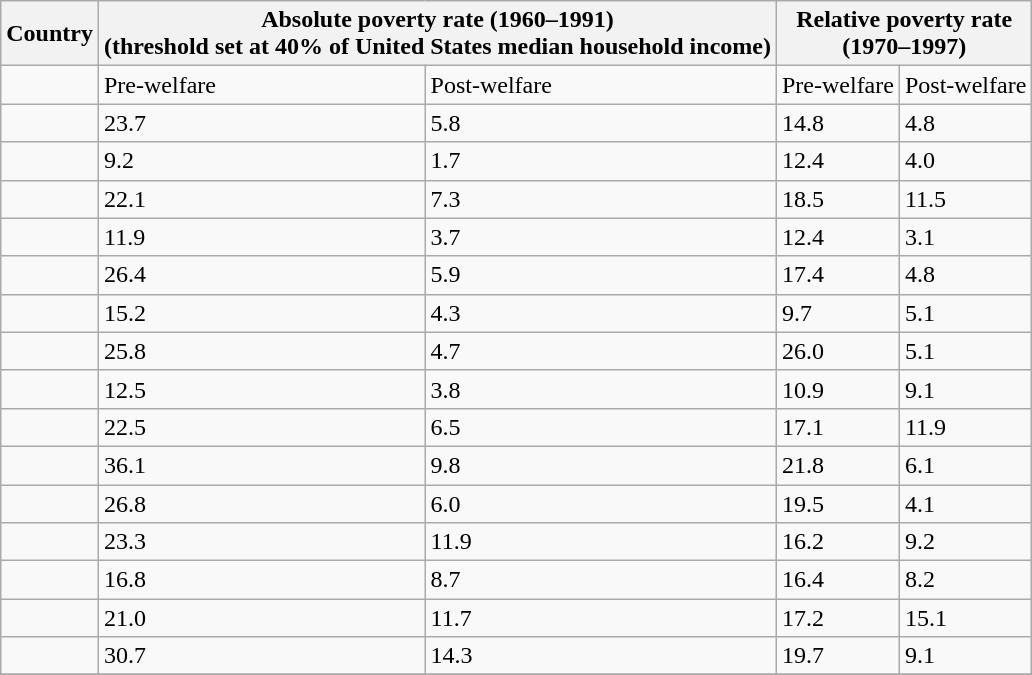<table class="sortable wikitable">
<tr>
<th rowspan=1>Country</th>
<th colspan=2>Absolute poverty rate (1960–1991)<br>(threshold set at 40% of United States median household income)</th>
<th colspan="2">Relative poverty rate<br>(1970–1997)</th>
</tr>
<tr>
<td></td>
<td>Pre-welfare</td>
<td>Post-welfare</td>
<td>Pre-welfare</td>
<td>Post-welfare</td>
</tr>
<tr>
<td></td>
<td>23.7</td>
<td>5.8</td>
<td>14.8</td>
<td>4.8</td>
</tr>
<tr>
<td></td>
<td>9.2</td>
<td>1.7</td>
<td>12.4</td>
<td>4.0</td>
</tr>
<tr>
<td></td>
<td>22.1</td>
<td>7.3</td>
<td>18.5</td>
<td>11.5</td>
</tr>
<tr>
<td></td>
<td>11.9</td>
<td>3.7</td>
<td>12.4</td>
<td>3.1</td>
</tr>
<tr>
<td></td>
<td>26.4</td>
<td>5.9</td>
<td>17.4</td>
<td>4.8</td>
</tr>
<tr>
<td></td>
<td>15.2</td>
<td>4.3</td>
<td>9.7</td>
<td>5.1</td>
</tr>
<tr>
<td></td>
<td>25.8</td>
<td>4.7</td>
<td>26.0</td>
<td>5.1</td>
</tr>
<tr>
<td></td>
<td>12.5</td>
<td>3.8</td>
<td>10.9</td>
<td>9.1</td>
</tr>
<tr>
<td></td>
<td>22.5</td>
<td>6.5</td>
<td>17.1</td>
<td>11.9</td>
</tr>
<tr>
<td></td>
<td>36.1</td>
<td>9.8</td>
<td>21.8</td>
<td>6.1</td>
</tr>
<tr>
<td></td>
<td>26.8</td>
<td>6.0</td>
<td>19.5</td>
<td>4.1</td>
</tr>
<tr>
<td></td>
<td>23.3</td>
<td>11.9</td>
<td>16.2</td>
<td>9.2</td>
</tr>
<tr>
<td></td>
<td>16.8</td>
<td>8.7</td>
<td>16.4</td>
<td>8.2</td>
</tr>
<tr>
<td></td>
<td>21.0</td>
<td>11.7</td>
<td>17.2</td>
<td>15.1</td>
</tr>
<tr>
<td></td>
<td>30.7</td>
<td>14.3</td>
<td>19.7</td>
<td>9.1</td>
</tr>
<tr>
</tr>
</table>
